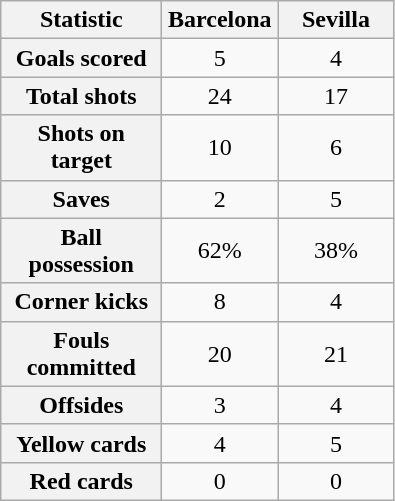<table class="wikitable plainrowheaders" style="text-align:center">
<tr>
<th scope="col" style="width:100px">Statistic</th>
<th scope="col" style="width:70px">Barcelona</th>
<th scope="col" style="width:70px">Sevilla</th>
</tr>
<tr>
<th scope=row>Goals scored</th>
<td>5</td>
<td>4</td>
</tr>
<tr>
<th scope=row>Total shots</th>
<td>24</td>
<td>17</td>
</tr>
<tr>
<th scope=row>Shots on target</th>
<td>10</td>
<td>6</td>
</tr>
<tr>
<th scope=row>Saves</th>
<td>2</td>
<td>5</td>
</tr>
<tr>
<th scope=row>Ball possession</th>
<td>62%</td>
<td>38%</td>
</tr>
<tr>
<th scope=row>Corner kicks</th>
<td>8</td>
<td>4</td>
</tr>
<tr>
<th scope=row>Fouls committed</th>
<td>20</td>
<td>21</td>
</tr>
<tr>
<th scope=row>Offsides</th>
<td>3</td>
<td>4</td>
</tr>
<tr>
<th scope=row>Yellow cards</th>
<td>4</td>
<td>5</td>
</tr>
<tr>
<th scope=row>Red cards</th>
<td>0</td>
<td>0</td>
</tr>
</table>
